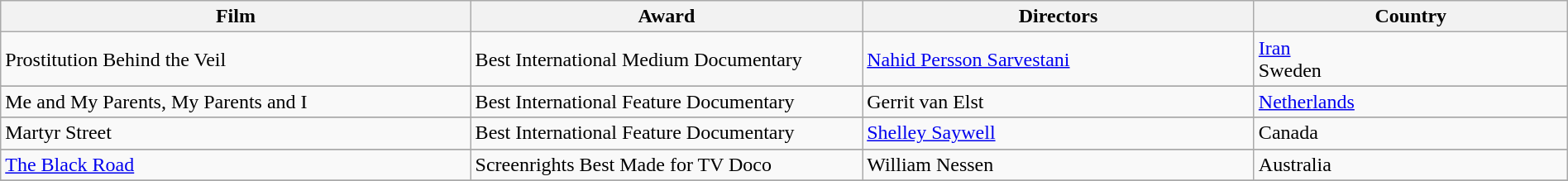<table class="wikitable" style="width:100%;">
<tr>
<th width="30%">Film</th>
<th width="25%">Award</th>
<th width="25%">Directors</th>
<th width="20%">Country</th>
</tr>
<tr>
<td>Prostitution Behind the Veil</td>
<td>Best International Medium Documentary</td>
<td><a href='#'>Nahid Persson Sarvestani</a></td>
<td> <a href='#'>Iran</a><br> Sweden</td>
</tr>
<tr>
</tr>
<tr>
<td>Me and My Parents, My Parents and I</td>
<td>Best International Feature Documentary</td>
<td>Gerrit van Elst</td>
<td> <a href='#'>Netherlands</a></td>
</tr>
<tr>
</tr>
<tr>
<td>Martyr Street</td>
<td>Best International Feature Documentary</td>
<td><a href='#'>Shelley Saywell</a></td>
<td> Canada</td>
</tr>
<tr>
</tr>
<tr>
<td><a href='#'>The Black Road</a></td>
<td>Screenrights Best Made for TV Doco</td>
<td>William Nessen</td>
<td> Australia</td>
</tr>
<tr>
</tr>
</table>
